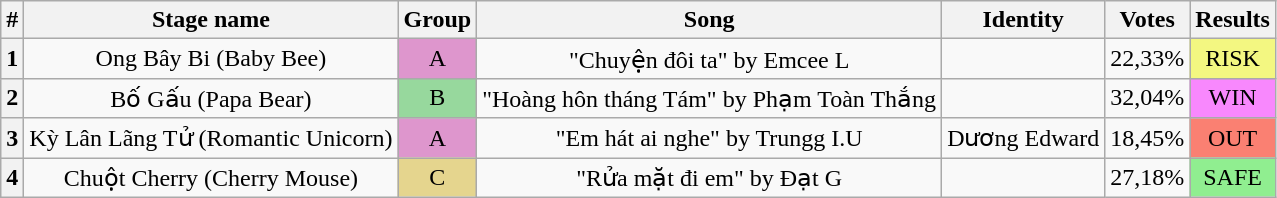<table class="wikitable plainrowheaders" style="text-align: center;">
<tr>
<th>#</th>
<th>Stage name</th>
<th>Group</th>
<th>Song</th>
<th>Identity</th>
<th>Votes</th>
<th>Results</th>
</tr>
<tr>
<th>1</th>
<td>Ong Bây Bi (Baby Bee)</td>
<td bgcolor="#DE96CD">A</td>
<td>"Chuyện đôi ta" by Emcee L</td>
<td></td>
<td>22,33%</td>
<td bgcolor=#F3F781>RISK</td>
</tr>
<tr>
<th>2</th>
<td>Bố Gấu (Papa Bear)</td>
<td bgcolor="#97D89D">B</td>
<td>"Hoàng hôn tháng Tám" by Phạm Toàn Thắng</td>
<td></td>
<td>32,04%</td>
<td bgcolor=#F888FD>WIN</td>
</tr>
<tr>
<th>3</th>
<td>Kỳ Lân Lãng Tử (Romantic Unicorn)</td>
<td bgcolor="#DE96CD">A</td>
<td>"Em hát ai nghe" by Trungg I.U</td>
<td>Dương Edward</td>
<td>18,45%</td>
<td bgcolor=salmon>OUT</td>
</tr>
<tr>
<th>4</th>
<td>Chuột Cherry (Cherry Mouse)</td>
<td bgcolor="#E5D58E">C</td>
<td>"Rửa mặt đi em" by Đạt G</td>
<td></td>
<td>27,18%</td>
<td bgcolor=lightgreen>SAFE</td>
</tr>
</table>
